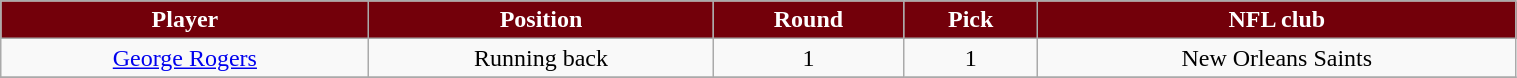<table class="wikitable" width="80%">
<tr align="center"  style="background:#73000A;color:#FFFFFF;">
<td><strong>Player</strong></td>
<td><strong>Position</strong></td>
<td><strong>Round</strong></td>
<td><strong>Pick</strong></td>
<td><strong>NFL club</strong></td>
</tr>
<tr align="center" bgcolor="">
<td><a href='#'>George Rogers</a></td>
<td>Running back</td>
<td>1</td>
<td>1</td>
<td>New Orleans Saints</td>
</tr>
<tr align="center" bgcolor="">
</tr>
</table>
